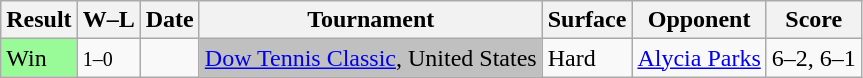<table class="sortable wikitable">
<tr>
<th>Result</th>
<th class="unsortable">W–L</th>
<th>Date</th>
<th>Tournament</th>
<th>Surface</th>
<th>Opponent</th>
<th class="unsortable">Score</th>
</tr>
<tr>
<td style="background:#98fb98;">Win</td>
<td><small>1–0</small></td>
<td><a href='#'></a></td>
<td style="background:silver;"><a href='#'>Dow Tennis Classic</a>, United States</td>
<td>Hard</td>
<td> <a href='#'>Alycia Parks</a></td>
<td>6–2, 6–1</td>
</tr>
</table>
